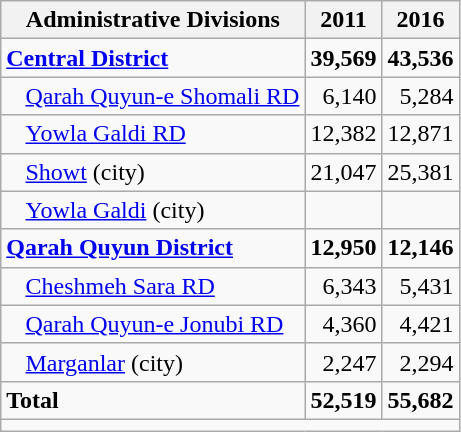<table class="wikitable">
<tr>
<th>Administrative Divisions</th>
<th>2011</th>
<th>2016</th>
</tr>
<tr>
<td><strong><a href='#'>Central District</a></strong></td>
<td style="text-align: right;"><strong>39,569</strong></td>
<td style="text-align: right;"><strong>43,536</strong></td>
</tr>
<tr>
<td style="padding-left: 1em;"><a href='#'>Qarah Quyun-e Shomali RD</a></td>
<td style="text-align: right;">6,140</td>
<td style="text-align: right;">5,284</td>
</tr>
<tr>
<td style="padding-left: 1em;"><a href='#'>Yowla Galdi RD</a></td>
<td style="text-align: right;">12,382</td>
<td style="text-align: right;">12,871</td>
</tr>
<tr>
<td style="padding-left: 1em;"><a href='#'>Showt</a> (city)</td>
<td style="text-align: right;">21,047</td>
<td style="text-align: right;">25,381</td>
</tr>
<tr>
<td style="padding-left: 1em;"><a href='#'>Yowla Galdi</a> (city)</td>
<td style="text-align: right;"></td>
<td style="text-align: right;"></td>
</tr>
<tr>
<td><strong><a href='#'>Qarah Quyun District</a></strong></td>
<td style="text-align: right;"><strong>12,950</strong></td>
<td style="text-align: right;"><strong>12,146</strong></td>
</tr>
<tr>
<td style="padding-left: 1em;"><a href='#'>Cheshmeh Sara RD</a></td>
<td style="text-align: right;">6,343</td>
<td style="text-align: right;">5,431</td>
</tr>
<tr>
<td style="padding-left: 1em;"><a href='#'>Qarah Quyun-e Jonubi RD</a></td>
<td style="text-align: right;">4,360</td>
<td style="text-align: right;">4,421</td>
</tr>
<tr>
<td style="padding-left: 1em;"><a href='#'>Marganlar</a> (city)</td>
<td style="text-align: right;">2,247</td>
<td style="text-align: right;">2,294</td>
</tr>
<tr>
<td><strong>Total</strong></td>
<td style="text-align: right;"><strong>52,519</strong></td>
<td style="text-align: right;"><strong>55,682</strong></td>
</tr>
<tr>
<td colspan=3></td>
</tr>
</table>
